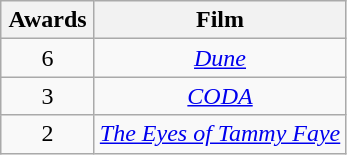<table class="wikitable plainrowheaders" style="text-align: center; margin-right:1em;">
<tr>
<th scope="col" style="width:55px;">Awards</th>
<th scope="col" style="text-align:center;">Film</th>
</tr>
<tr>
<td scope="row" style="text-align:center">6</td>
<td><em><a href='#'>Dune</a></em></td>
</tr>
<tr>
<td scope="row" style="text-align:center;">3</td>
<td><em><a href='#'>CODA</a></em></td>
</tr>
<tr>
<td scope="row" style="text-align:center;">2</td>
<td><em><a href='#'>The Eyes of Tammy Faye</a></em></td>
</tr>
</table>
